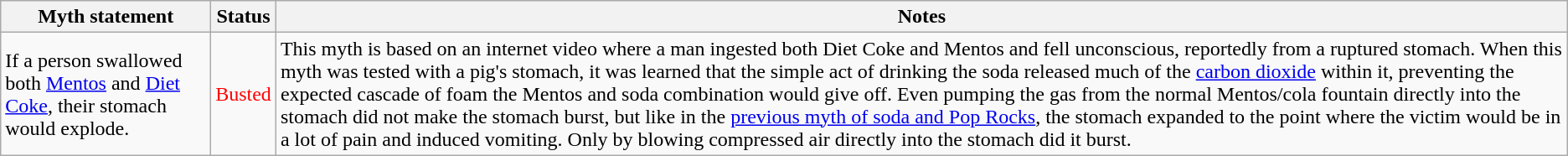<table class="wikitable plainrowheaders">
<tr>
<th>Myth statement</th>
<th>Status</th>
<th>Notes</th>
</tr>
<tr>
<td>If a person swallowed both <a href='#'>Mentos</a> and <a href='#'>Diet Coke</a>, their stomach would explode.</td>
<td style="color:Red">Busted</td>
<td>This myth is based on an internet video where a man ingested both Diet Coke and Mentos and fell unconscious, reportedly from a ruptured stomach. When this myth was tested with a pig's stomach, it was learned that the simple act of drinking the soda released much of the <a href='#'>carbon dioxide</a> within it, preventing the expected cascade of foam the Mentos and soda combination would give off. Even pumping the gas from the normal Mentos/cola fountain directly into the stomach did not make the stomach burst, but like in the <a href='#'>previous myth of soda and Pop Rocks</a>, the stomach expanded to the point where the victim would be in a lot of pain and induced vomiting. Only by blowing compressed air directly into the stomach did it burst.</td>
</tr>
</table>
